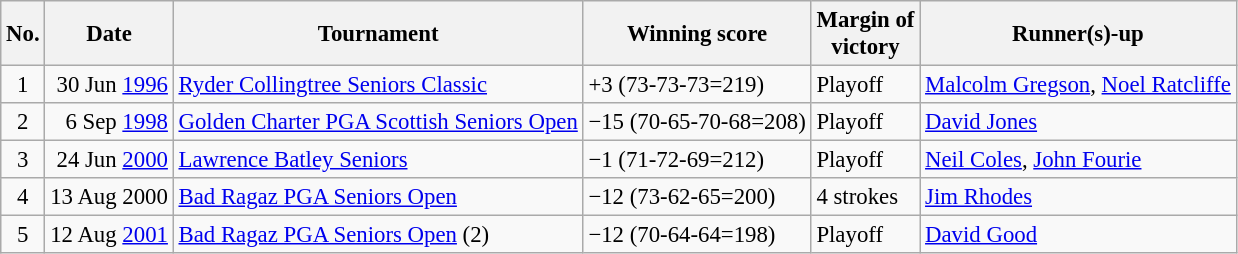<table class="wikitable" style="font-size:95%;">
<tr>
<th>No.</th>
<th>Date</th>
<th>Tournament</th>
<th>Winning score</th>
<th>Margin of<br>victory</th>
<th>Runner(s)-up</th>
</tr>
<tr>
<td align=center>1</td>
<td align=right>30 Jun <a href='#'>1996</a></td>
<td><a href='#'>Ryder Collingtree Seniors Classic</a></td>
<td>+3 (73-73-73=219)</td>
<td>Playoff</td>
<td> <a href='#'>Malcolm Gregson</a>,  <a href='#'>Noel Ratcliffe</a></td>
</tr>
<tr>
<td align=center>2</td>
<td align=right>6 Sep <a href='#'>1998</a></td>
<td><a href='#'>Golden Charter PGA Scottish Seniors Open</a></td>
<td>−15 (70-65-70-68=208)</td>
<td>Playoff</td>
<td> <a href='#'>David Jones</a></td>
</tr>
<tr>
<td align=center>3</td>
<td align=right>24 Jun <a href='#'>2000</a></td>
<td><a href='#'>Lawrence Batley Seniors</a></td>
<td>−1 (71-72-69=212)</td>
<td>Playoff</td>
<td> <a href='#'>Neil Coles</a>,  <a href='#'>John Fourie</a></td>
</tr>
<tr>
<td align=center>4</td>
<td align=right>13 Aug 2000</td>
<td><a href='#'>Bad Ragaz PGA Seniors Open</a></td>
<td>−12 (73-62-65=200)</td>
<td>4 strokes</td>
<td> <a href='#'>Jim Rhodes</a></td>
</tr>
<tr>
<td align=center>5</td>
<td align=right>12 Aug <a href='#'>2001</a></td>
<td><a href='#'>Bad Ragaz PGA Seniors Open</a> (2)</td>
<td>−12 (70-64-64=198)</td>
<td>Playoff</td>
<td> <a href='#'>David Good</a></td>
</tr>
</table>
